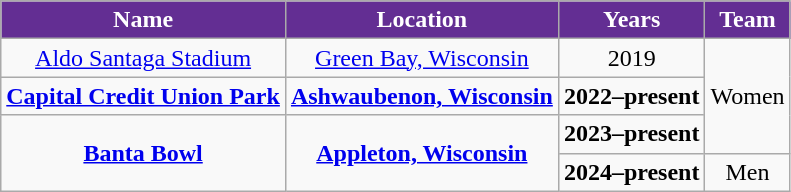<table class="wikitable" style="text-align:center">
<tr>
<th style="background:#632E93; color:#ffffff; text-align:center;">Name</th>
<th style="background:#632E93; color:#ffffff; text-align:center;">Location</th>
<th style="background:#632E93; color:#ffffff; text-align:center;">Years</th>
<th style="background:#632E93; color:#ffffff; text-align:center;">Team</th>
</tr>
<tr>
<td><a href='#'>Aldo Santaga Stadium</a></td>
<td><a href='#'>Green Bay, Wisconsin</a></td>
<td>2019</td>
<td rowspan="3">Women</td>
</tr>
<tr>
<td><strong><a href='#'>Capital Credit Union Park</a></strong></td>
<td><strong><a href='#'>Ashwaubenon, Wisconsin</a></strong></td>
<td><strong>2022–present</strong></td>
</tr>
<tr>
<td rowspan="2"><strong><a href='#'>Banta Bowl</a></strong></td>
<td rowspan="2"><strong><a href='#'>Appleton, Wisconsin</a></strong></td>
<td><strong>2023–present</strong></td>
</tr>
<tr>
<td><strong>2024–present</strong></td>
<td>Men</td>
</tr>
</table>
